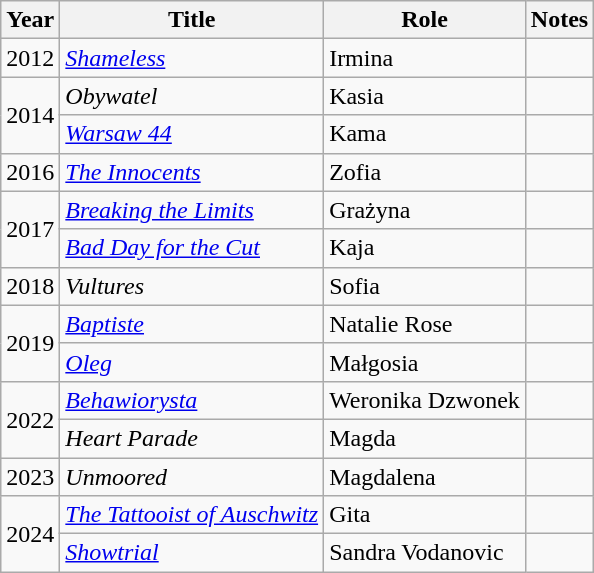<table class="wikitable sortable">
<tr>
<th>Year</th>
<th>Title</th>
<th>Role</th>
<th class="unsortable">Notes</th>
</tr>
<tr>
<td>2012</td>
<td><em><a href='#'>Shameless</a></em></td>
<td>Irmina</td>
<td></td>
</tr>
<tr>
<td rowspan=2>2014</td>
<td><em>Obywatel</em></td>
<td>Kasia</td>
<td></td>
</tr>
<tr>
<td><em><a href='#'>Warsaw 44</a></em></td>
<td>Kama</td>
<td></td>
</tr>
<tr>
<td>2016</td>
<td><em><a href='#'>The Innocents</a></em></td>
<td>Zofia</td>
<td></td>
</tr>
<tr>
<td rowspan=2>2017</td>
<td><em><a href='#'>Breaking the Limits</a></em></td>
<td>Grażyna</td>
<td></td>
</tr>
<tr>
<td><em><a href='#'>Bad Day for the Cut</a></em></td>
<td>Kaja</td>
<td></td>
</tr>
<tr>
<td>2018</td>
<td><em>Vultures</em></td>
<td>Sofia</td>
<td></td>
</tr>
<tr>
<td rowspan=2>2019</td>
<td><em><a href='#'>Baptiste</a></em></td>
<td>Natalie Rose</td>
<td></td>
</tr>
<tr>
<td><em><a href='#'>Oleg</a></em></td>
<td>Małgosia</td>
<td></td>
</tr>
<tr>
<td rowspan=2>2022</td>
<td><em><a href='#'>Behawiorysta</a></em></td>
<td>Weronika Dzwonek</td>
<td></td>
</tr>
<tr>
<td><em>Heart Parade</em></td>
<td>Magda</td>
<td></td>
</tr>
<tr>
<td>2023</td>
<td><em>Unmoored</em></td>
<td>Magdalena</td>
<td></td>
</tr>
<tr>
<td rowspan="2">2024</td>
<td><em><a href='#'>The Tattooist of Auschwitz</a></em></td>
<td>Gita</td>
<td></td>
</tr>
<tr>
<td><em><a href='#'>Showtrial</a></em></td>
<td>Sandra Vodanovic</td>
</tr>
</table>
